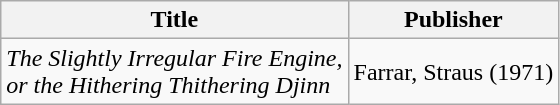<table class="wikitable">
<tr>
<th>Title</th>
<th>Publisher</th>
</tr>
<tr>
<td><em>The Slightly Irregular Fire Engine,<br>or the Hithering Thithering Djinn</em></td>
<td>Farrar, Straus (1971)</td>
</tr>
</table>
